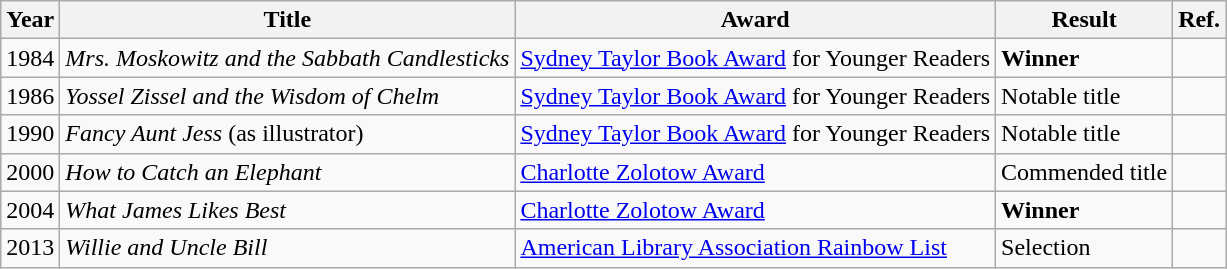<table class="wikitable">
<tr>
<th>Year</th>
<th>Title</th>
<th>Award</th>
<th>Result</th>
<th>Ref.</th>
</tr>
<tr>
<td>1984</td>
<td><em>Mrs. Moskowitz and the Sabbath Candlesticks</em></td>
<td><a href='#'>Sydney Taylor Book Award</a> for Younger Readers</td>
<td><strong>Winner</strong></td>
<td></td>
</tr>
<tr>
<td>1986</td>
<td><em>Yossel Zissel and the Wisdom of Chelm</em></td>
<td><a href='#'>Sydney Taylor Book Award</a> for Younger Readers</td>
<td>Notable title</td>
<td></td>
</tr>
<tr>
<td>1990</td>
<td><em>Fancy Aunt Jess</em> (as illustrator)</td>
<td><a href='#'>Sydney Taylor Book Award</a> for Younger Readers</td>
<td>Notable title</td>
<td></td>
</tr>
<tr>
<td>2000</td>
<td><em>How to Catch an Elephant</em></td>
<td><a href='#'>Charlotte Zolotow Award</a></td>
<td>Commended title</td>
<td></td>
</tr>
<tr>
<td>2004</td>
<td><em>What James Likes Best</em></td>
<td><a href='#'>Charlotte Zolotow Award</a></td>
<td><strong>Winner</strong></td>
<td></td>
</tr>
<tr>
<td>2013</td>
<td><em>Willie and Uncle Bill</em></td>
<td><a href='#'>American Library Association Rainbow List</a></td>
<td>Selection</td>
<td></td>
</tr>
</table>
